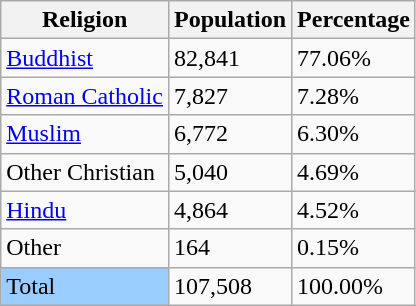<table class="wikitable">
<tr>
<th>Religion</th>
<th>Population</th>
<th>Percentage</th>
</tr>
<tr>
<td><a href='#'>Buddhist</a></td>
<td>82,841</td>
<td>77.06%</td>
</tr>
<tr>
<td><a href='#'>Roman Catholic</a></td>
<td>7,827</td>
<td>7.28%</td>
</tr>
<tr>
<td><a href='#'>Muslim</a></td>
<td>6,772</td>
<td>6.30%</td>
</tr>
<tr>
<td>Other Christian</td>
<td>5,040</td>
<td>4.69%</td>
</tr>
<tr>
<td><a href='#'>Hindu</a></td>
<td>4,864</td>
<td>4.52%</td>
</tr>
<tr>
<td>Other</td>
<td>164</td>
<td>0.15%</td>
</tr>
<tr class="sortbottom">
<td style="background:#9cf;">Total</td>
<td>107,508</td>
<td>100.00%</td>
</tr>
</table>
